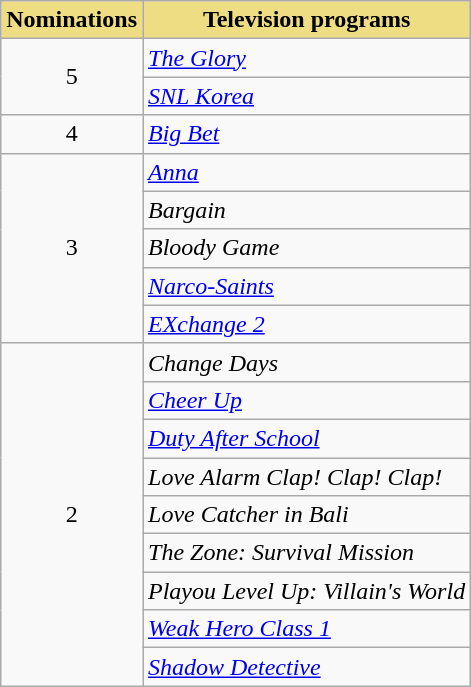<table class="wikitable">
<tr>
<th style="background:#EEDD82; text-align:center">Nominations</th>
<th style="background:#EEDD82; text-align:center">Television programs</th>
</tr>
<tr>
<td rowspan=2 style="text-align:center">5</td>
<td><em><a href='#'>The Glory</a></em></td>
</tr>
<tr>
<td><em><a href='#'>SNL Korea</a></em></td>
</tr>
<tr>
<td style="text-align:center">4</td>
<td><em><a href='#'>Big Bet</a></em></td>
</tr>
<tr>
<td rowspan=5 style="text-align:center">3</td>
<td><em><a href='#'>Anna</a></em></td>
</tr>
<tr>
<td><em>Bargain</em></td>
</tr>
<tr>
<td><em>Bloody Game</em></td>
</tr>
<tr>
<td><em><a href='#'>Narco-Saints</a></em></td>
</tr>
<tr>
<td><em><a href='#'>EXchange 2</a></em></td>
</tr>
<tr>
<td rowspan=9 style="text-align:center">2</td>
<td><em>Change Days</em></td>
</tr>
<tr>
<td><em><a href='#'>Cheer Up</a></em></td>
</tr>
<tr>
<td><em><a href='#'>Duty After School</a></em> </td>
</tr>
<tr>
<td><em>Love Alarm Clap! Clap! Clap!</em></td>
</tr>
<tr>
<td><em>Love Catcher in Bali</em></td>
</tr>
<tr>
<td><em>The Zone: Survival Mission</em></td>
</tr>
<tr>
<td><em>Playou Level Up: Villain's World</em></td>
</tr>
<tr>
<td><em><a href='#'>Weak Hero Class 1</a></em></td>
</tr>
<tr>
<td><em><a href='#'>Shadow Detective</a></em></td>
</tr>
</table>
